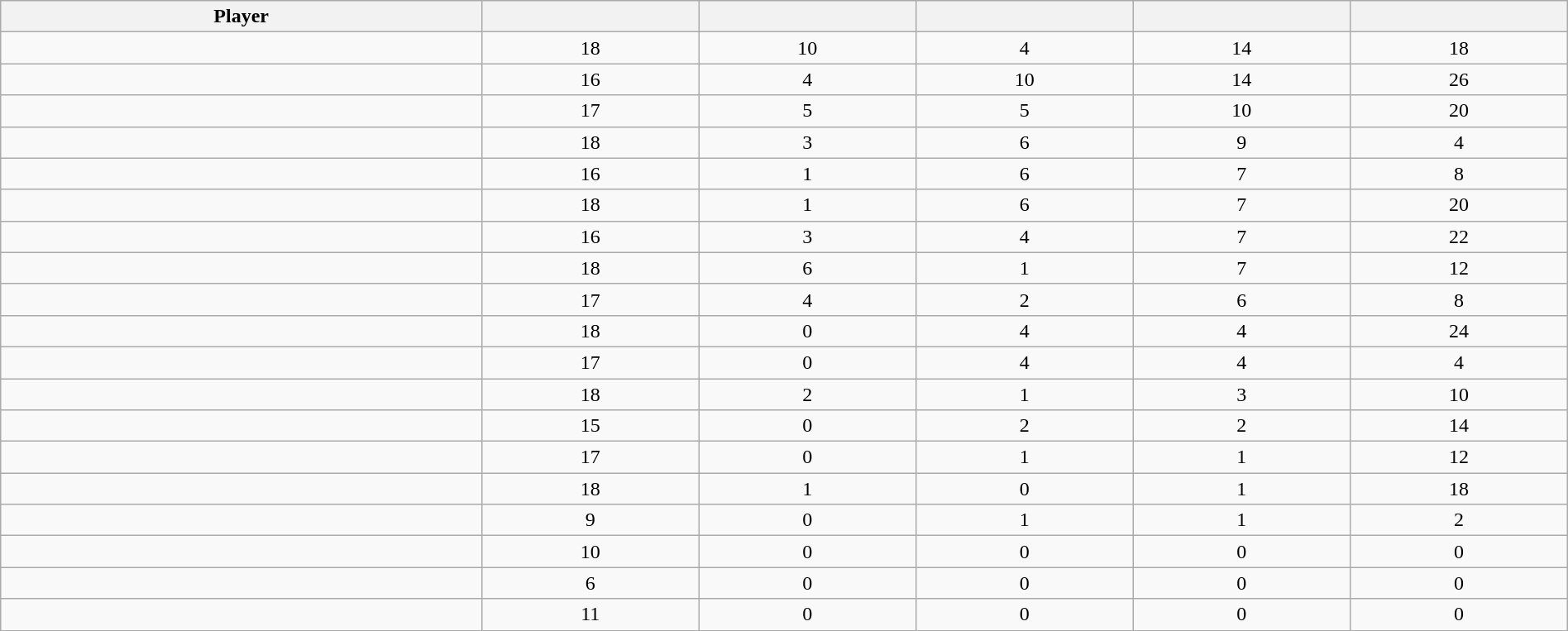<table class="wikitable sortable" style="width:100%; text-align:center;">
<tr>
<th>Player</th>
<th></th>
<th></th>
<th></th>
<th></th>
<th></th>
</tr>
<tr>
<td></td>
<td>18</td>
<td>10</td>
<td>4</td>
<td>14</td>
<td>18</td>
</tr>
<tr>
<td></td>
<td>16</td>
<td>4</td>
<td>10</td>
<td>14</td>
<td>26</td>
</tr>
<tr>
<td></td>
<td>17</td>
<td>5</td>
<td>5</td>
<td>10</td>
<td>20</td>
</tr>
<tr>
<td></td>
<td>18</td>
<td>3</td>
<td>6</td>
<td>9</td>
<td>4</td>
</tr>
<tr>
<td></td>
<td>16</td>
<td>1</td>
<td>6</td>
<td>7</td>
<td>8</td>
</tr>
<tr>
<td></td>
<td>18</td>
<td>1</td>
<td>6</td>
<td>7</td>
<td>20</td>
</tr>
<tr>
<td></td>
<td>16</td>
<td>3</td>
<td>4</td>
<td>7</td>
<td>22</td>
</tr>
<tr>
<td></td>
<td>18</td>
<td>6</td>
<td>1</td>
<td>7</td>
<td>12</td>
</tr>
<tr>
<td></td>
<td>17</td>
<td>4</td>
<td>2</td>
<td>6</td>
<td>8</td>
</tr>
<tr>
<td></td>
<td>18</td>
<td>0</td>
<td>4</td>
<td>4</td>
<td>24</td>
</tr>
<tr>
<td></td>
<td>17</td>
<td>0</td>
<td>4</td>
<td>4</td>
<td>4</td>
</tr>
<tr>
<td></td>
<td>18</td>
<td>2</td>
<td>1</td>
<td>3</td>
<td>10</td>
</tr>
<tr>
<td></td>
<td>15</td>
<td>0</td>
<td>2</td>
<td>2</td>
<td>14</td>
</tr>
<tr>
<td></td>
<td>17</td>
<td>0</td>
<td>1</td>
<td>1</td>
<td>12</td>
</tr>
<tr>
<td></td>
<td>18</td>
<td>1</td>
<td>0</td>
<td>1</td>
<td>18</td>
</tr>
<tr>
<td></td>
<td>9</td>
<td>0</td>
<td>1</td>
<td>1</td>
<td>2</td>
</tr>
<tr>
<td></td>
<td>10</td>
<td>0</td>
<td>0</td>
<td>0</td>
<td>0</td>
</tr>
<tr>
<td></td>
<td>6</td>
<td>0</td>
<td>0</td>
<td>0</td>
<td>0</td>
</tr>
<tr>
<td></td>
<td>11</td>
<td>0</td>
<td>0</td>
<td>0</td>
<td>0</td>
</tr>
</table>
